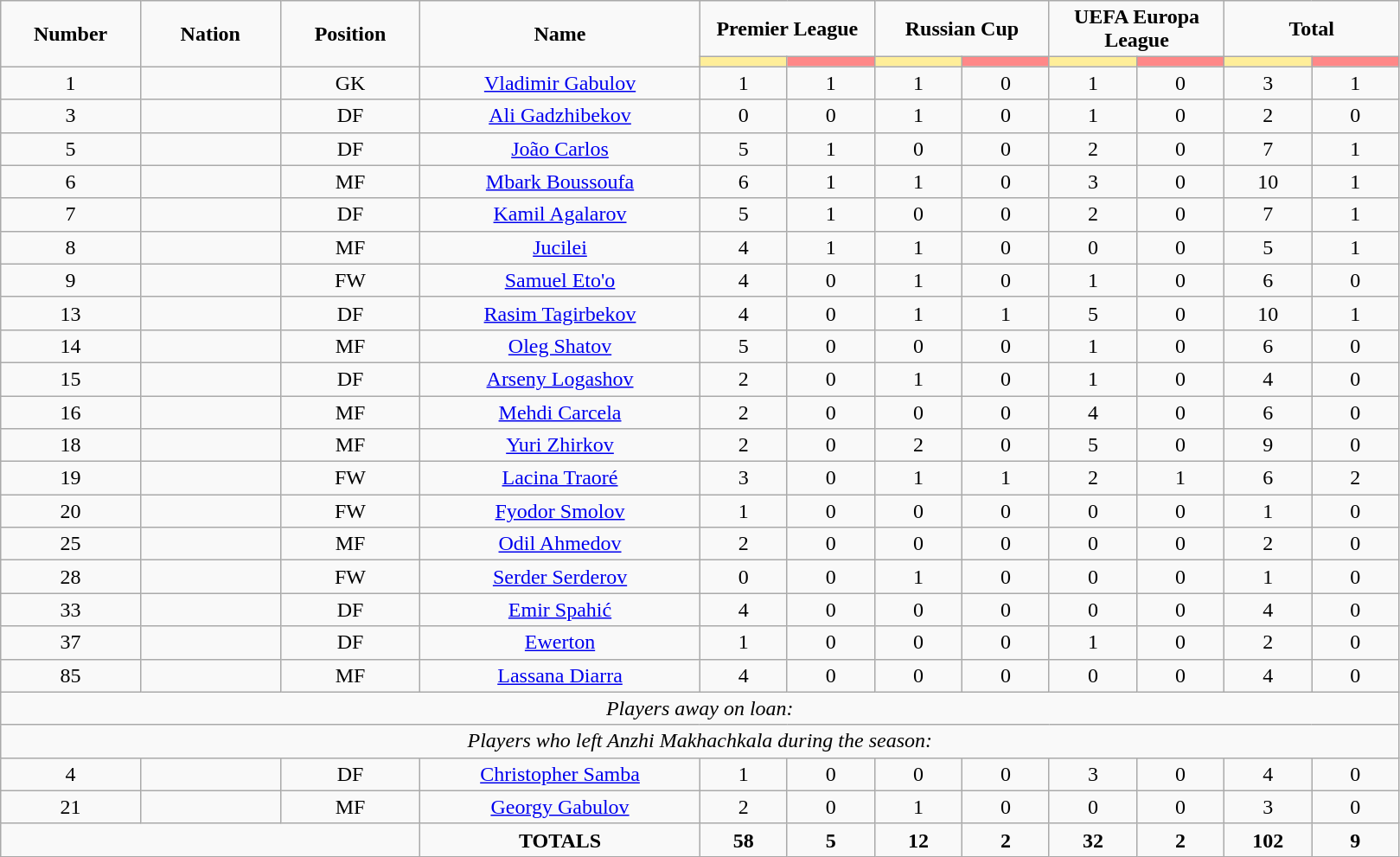<table class="wikitable" style="text-align:center">
<tr style="text-align:center;">
<td rowspan="2"  style="width:10%; "><strong>Number</strong></td>
<td rowspan="2"  style="width:10%; "><strong>Nation</strong></td>
<td rowspan="2"  style="width:10%; "><strong>Position</strong></td>
<td rowspan="2"  style="width:20%; "><strong>Name</strong></td>
<td colspan="2"><strong>Premier League</strong></td>
<td colspan="2"><strong>Russian Cup</strong></td>
<td colspan="2"><strong>UEFA Europa League</strong></td>
<td colspan="2"><strong>Total</strong></td>
</tr>
<tr>
<th style="width:60px; background:#fe9;"></th>
<th style="width:60px; background:#ff8888;"></th>
<th style="width:60px; background:#fe9;"></th>
<th style="width:60px; background:#ff8888;"></th>
<th style="width:60px; background:#fe9;"></th>
<th style="width:60px; background:#ff8888;"></th>
<th style="width:60px; background:#fe9;"></th>
<th style="width:60px; background:#ff8888;"></th>
</tr>
<tr>
<td>1</td>
<td></td>
<td>GK</td>
<td><a href='#'>Vladimir Gabulov</a></td>
<td>1</td>
<td>1</td>
<td>1</td>
<td>0</td>
<td>1</td>
<td>0</td>
<td>3</td>
<td>1</td>
</tr>
<tr>
<td>3</td>
<td></td>
<td>DF</td>
<td><a href='#'>Ali Gadzhibekov</a></td>
<td>0</td>
<td>0</td>
<td>1</td>
<td>0</td>
<td>1</td>
<td>0</td>
<td>2</td>
<td>0</td>
</tr>
<tr>
<td>5</td>
<td></td>
<td>DF</td>
<td><a href='#'>João Carlos</a></td>
<td>5</td>
<td>1</td>
<td>0</td>
<td>0</td>
<td>2</td>
<td>0</td>
<td>7</td>
<td>1</td>
</tr>
<tr>
<td>6</td>
<td></td>
<td>MF</td>
<td><a href='#'>Mbark Boussoufa</a></td>
<td>6</td>
<td>1</td>
<td>1</td>
<td>0</td>
<td>3</td>
<td>0</td>
<td>10</td>
<td>1</td>
</tr>
<tr>
<td>7</td>
<td></td>
<td>DF</td>
<td><a href='#'>Kamil Agalarov</a></td>
<td>5</td>
<td>1</td>
<td>0</td>
<td>0</td>
<td>2</td>
<td>0</td>
<td>7</td>
<td>1</td>
</tr>
<tr>
<td>8</td>
<td></td>
<td>MF</td>
<td><a href='#'>Jucilei</a></td>
<td>4</td>
<td>1</td>
<td>1</td>
<td>0</td>
<td>0</td>
<td>0</td>
<td>5</td>
<td>1</td>
</tr>
<tr>
<td>9</td>
<td></td>
<td>FW</td>
<td><a href='#'>Samuel Eto'o</a></td>
<td>4</td>
<td>0</td>
<td>1</td>
<td>0</td>
<td>1</td>
<td>0</td>
<td>6</td>
<td>0</td>
</tr>
<tr>
<td>13</td>
<td></td>
<td>DF</td>
<td><a href='#'>Rasim Tagirbekov</a></td>
<td>4</td>
<td>0</td>
<td>1</td>
<td>1</td>
<td>5</td>
<td>0</td>
<td>10</td>
<td>1</td>
</tr>
<tr>
<td>14</td>
<td></td>
<td>MF</td>
<td><a href='#'>Oleg Shatov</a></td>
<td>5</td>
<td>0</td>
<td>0</td>
<td>0</td>
<td>1</td>
<td>0</td>
<td>6</td>
<td>0</td>
</tr>
<tr>
<td>15</td>
<td></td>
<td>DF</td>
<td><a href='#'>Arseny Logashov</a></td>
<td>2</td>
<td>0</td>
<td>1</td>
<td>0</td>
<td>1</td>
<td>0</td>
<td>4</td>
<td>0</td>
</tr>
<tr>
<td>16</td>
<td></td>
<td>MF</td>
<td><a href='#'>Mehdi Carcela</a></td>
<td>2</td>
<td>0</td>
<td>0</td>
<td>0</td>
<td>4</td>
<td>0</td>
<td>6</td>
<td>0</td>
</tr>
<tr>
<td>18</td>
<td></td>
<td>MF</td>
<td><a href='#'>Yuri Zhirkov</a></td>
<td>2</td>
<td>0</td>
<td>2</td>
<td>0</td>
<td>5</td>
<td>0</td>
<td>9</td>
<td>0</td>
</tr>
<tr>
<td>19</td>
<td></td>
<td>FW</td>
<td><a href='#'>Lacina Traoré</a></td>
<td>3</td>
<td>0</td>
<td>1</td>
<td>1</td>
<td>2</td>
<td>1</td>
<td>6</td>
<td>2</td>
</tr>
<tr>
<td>20</td>
<td></td>
<td>FW</td>
<td><a href='#'>Fyodor Smolov</a></td>
<td>1</td>
<td>0</td>
<td>0</td>
<td>0</td>
<td>0</td>
<td>0</td>
<td>1</td>
<td>0</td>
</tr>
<tr>
<td>25</td>
<td></td>
<td>MF</td>
<td><a href='#'>Odil Ahmedov</a></td>
<td>2</td>
<td>0</td>
<td>0</td>
<td>0</td>
<td>0</td>
<td>0</td>
<td>2</td>
<td>0</td>
</tr>
<tr>
<td>28</td>
<td></td>
<td>FW</td>
<td><a href='#'>Serder Serderov</a></td>
<td>0</td>
<td>0</td>
<td>1</td>
<td>0</td>
<td>0</td>
<td>0</td>
<td>1</td>
<td>0</td>
</tr>
<tr>
<td>33</td>
<td></td>
<td>DF</td>
<td><a href='#'>Emir Spahić</a></td>
<td>4</td>
<td>0</td>
<td>0</td>
<td>0</td>
<td>0</td>
<td>0</td>
<td>4</td>
<td>0</td>
</tr>
<tr>
<td>37</td>
<td></td>
<td>DF</td>
<td><a href='#'>Ewerton</a></td>
<td>1</td>
<td>0</td>
<td>0</td>
<td>0</td>
<td>1</td>
<td>0</td>
<td>2</td>
<td>0</td>
</tr>
<tr>
<td>85</td>
<td></td>
<td>MF</td>
<td><a href='#'>Lassana Diarra</a></td>
<td>4</td>
<td>0</td>
<td>0</td>
<td>0</td>
<td>0</td>
<td>0</td>
<td>4</td>
<td>0</td>
</tr>
<tr>
<td colspan="14"><em>Players away on loan:</em></td>
</tr>
<tr>
<td colspan="14"><em>Players who left Anzhi Makhachkala during the season:</em></td>
</tr>
<tr>
<td>4</td>
<td></td>
<td>DF</td>
<td><a href='#'>Christopher Samba</a></td>
<td>1</td>
<td>0</td>
<td>0</td>
<td>0</td>
<td>3</td>
<td>0</td>
<td>4</td>
<td>0</td>
</tr>
<tr>
<td>21</td>
<td></td>
<td>MF</td>
<td><a href='#'>Georgy Gabulov</a></td>
<td>2</td>
<td>0</td>
<td>1</td>
<td>0</td>
<td>0</td>
<td>0</td>
<td>3</td>
<td>0</td>
</tr>
<tr>
<td colspan="3"></td>
<td><strong>TOTALS</strong></td>
<td><strong>58</strong></td>
<td><strong>5</strong></td>
<td><strong>12</strong></td>
<td><strong>2</strong></td>
<td><strong>32</strong></td>
<td><strong>2</strong></td>
<td><strong>102</strong></td>
<td><strong>9</strong></td>
</tr>
</table>
